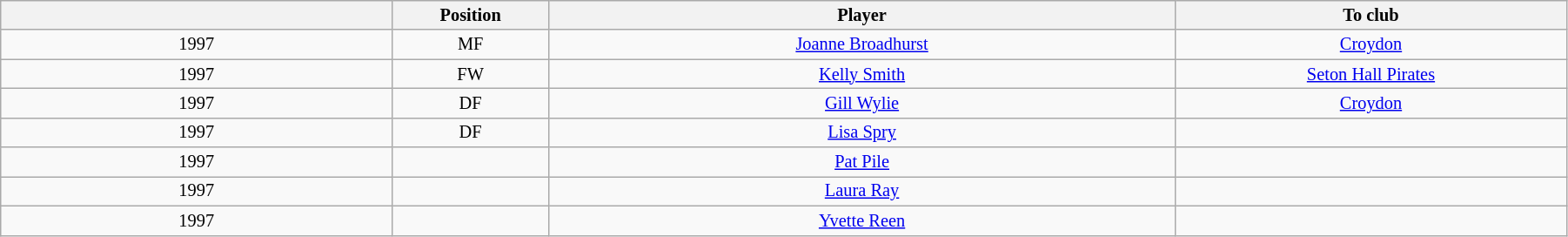<table class="wikitable sortable" style="width:95%; text-align:center; font-size:85%; text-align:center;">
<tr>
<th width="25%"></th>
<th width="10%">Position</th>
<th>Player</th>
<th width="25%">To club</th>
</tr>
<tr>
<td>1997</td>
<td>MF</td>
<td><em></em> <a href='#'>Joanne Broadhurst</a></td>
<td><em></em> <a href='#'>Croydon</a></td>
</tr>
<tr>
<td>1997</td>
<td>FW</td>
<td><em></em> <a href='#'>Kelly Smith</a></td>
<td><em></em> <a href='#'>Seton Hall Pirates</a></td>
</tr>
<tr>
<td>1997</td>
<td>DF</td>
<td><em></em> <a href='#'>Gill Wylie</a></td>
<td><em></em> <a href='#'>Croydon</a></td>
</tr>
<tr>
<td>1997</td>
<td>DF</td>
<td><a href='#'>Lisa Spry</a></td>
<td></td>
</tr>
<tr>
<td>1997</td>
<td></td>
<td><a href='#'>Pat Pile</a></td>
<td></td>
</tr>
<tr>
<td>1997</td>
<td></td>
<td><a href='#'>Laura Ray</a></td>
<td></td>
</tr>
<tr>
<td>1997</td>
<td></td>
<td><a href='#'>Yvette Reen</a></td>
<td></td>
</tr>
</table>
